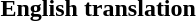<table class="mw-collapsible mw-collapsed">
<tr>
<th>English translation</th>
</tr>
<tr style="white-space:nowrap;vertical-align:top;">
<td></td>
</tr>
</table>
